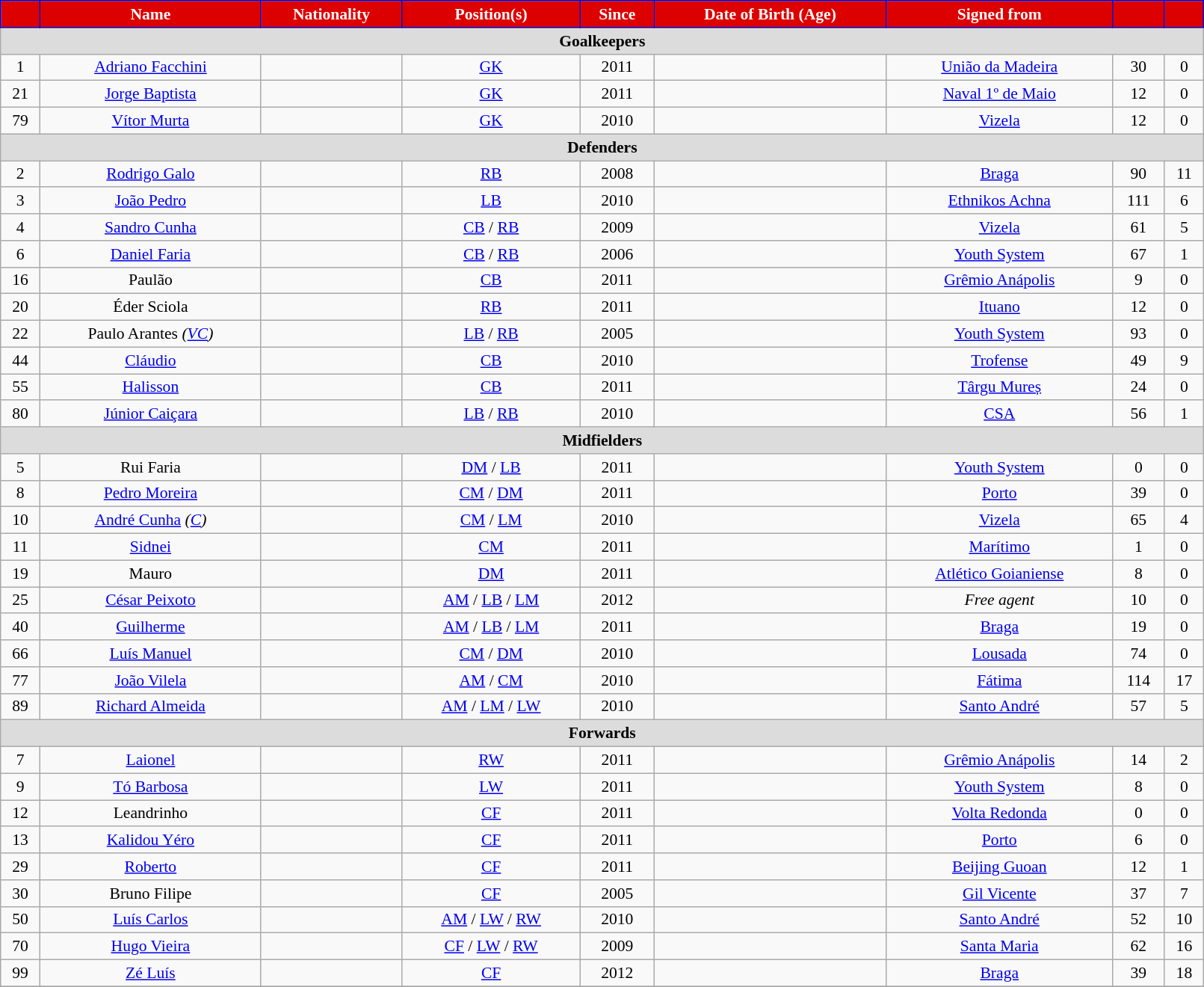<table class="wikitable" style="text-align:center; font-size:90%; width:85%;">
<tr>
<th style="background:#dd0000; color:white; border:1px solid mediumblue; text-align:center;"></th>
<th style="background:#dd0000; color:white; border:1px solid mediumblue; text-align:center;">Name</th>
<th style="background:#dd0000; color:white; border:1px solid mediumblue; text-align:center;">Nationality</th>
<th style="background:#dd0000; color:white; border:1px solid mediumblue; text-align:center;">Position(s)</th>
<th style="background:#dd0000; color:white; border:1px solid mediumblue; text-align:center;">Since</th>
<th style="background:#dd0000; color:white; border:1px solid mediumblue; text-align:center;">Date of Birth (Age)</th>
<th style="background:#dd0000; color:white; border:1px solid mediumblue; text-align:center;">Signed from</th>
<th style="background:#dd0000; color:white; border:1px solid mediumblue; text-align:center;"></th>
<th style="background:#dd0000; color:white; border:1px solid mediumblue; text-align:center;"></th>
</tr>
<tr>
<th colspan="9" style="background:#dcdcdc; text-align:center;">Goalkeepers</th>
</tr>
<tr>
<td>1</td>
<td><a href='#'>Adriano Facchini</a></td>
<td></td>
<td><a href='#'>GK</a></td>
<td>2011</td>
<td></td>
<td> <a href='#'>União da Madeira</a></td>
<td>30</td>
<td>0</td>
</tr>
<tr>
<td>21</td>
<td><a href='#'>Jorge Baptista</a></td>
<td></td>
<td><a href='#'>GK</a></td>
<td>2011</td>
<td></td>
<td> <a href='#'>Naval 1º de Maio</a></td>
<td>12</td>
<td>0</td>
</tr>
<tr>
<td>79</td>
<td><a href='#'>Vítor Murta</a></td>
<td></td>
<td><a href='#'>GK</a></td>
<td>2010</td>
<td></td>
<td> <a href='#'>Vizela</a></td>
<td>12</td>
<td>0</td>
</tr>
<tr>
<th colspan="9" style="background:#dcdcdc; text-align:center;">Defenders</th>
</tr>
<tr>
<td>2</td>
<td><a href='#'>Rodrigo Galo</a></td>
<td></td>
<td><a href='#'>RB</a></td>
<td>2008</td>
<td></td>
<td> <a href='#'>Braga</a></td>
<td>90</td>
<td>11</td>
</tr>
<tr>
<td>3</td>
<td><a href='#'>João Pedro</a></td>
<td></td>
<td><a href='#'>LB</a></td>
<td>2010</td>
<td></td>
<td> <a href='#'>Ethnikos Achna</a></td>
<td>111</td>
<td>6</td>
</tr>
<tr>
<td>4</td>
<td><a href='#'>Sandro Cunha</a></td>
<td></td>
<td><a href='#'>CB</a> / <a href='#'>RB</a></td>
<td>2009</td>
<td></td>
<td> <a href='#'>Vizela</a></td>
<td>61</td>
<td>5</td>
</tr>
<tr>
<td>6</td>
<td><a href='#'>Daniel Faria</a></td>
<td></td>
<td><a href='#'>CB</a> / <a href='#'>RB</a></td>
<td>2006</td>
<td></td>
<td> <a href='#'>Youth System</a></td>
<td>67</td>
<td>1</td>
</tr>
<tr>
<td>16</td>
<td>Paulão</td>
<td></td>
<td><a href='#'>CB</a></td>
<td>2011</td>
<td></td>
<td> <a href='#'>Grêmio Anápolis</a></td>
<td>9</td>
<td>0</td>
</tr>
<tr>
<td>20</td>
<td>Éder Sciola</td>
<td></td>
<td><a href='#'>RB</a></td>
<td>2011</td>
<td></td>
<td> <a href='#'>Ituano</a></td>
<td>12</td>
<td>0</td>
</tr>
<tr>
<td>22</td>
<td>Paulo Arantes <em>(<a href='#'>VC</a>)</em></td>
<td></td>
<td><a href='#'>LB</a> / <a href='#'>RB</a></td>
<td>2005</td>
<td></td>
<td> <a href='#'>Youth System</a></td>
<td>93</td>
<td>0</td>
</tr>
<tr>
<td>44</td>
<td><a href='#'>Cláudio</a></td>
<td></td>
<td><a href='#'>CB</a></td>
<td>2010</td>
<td></td>
<td> <a href='#'>Trofense</a></td>
<td>49</td>
<td>9</td>
</tr>
<tr>
<td>55</td>
<td><a href='#'>Halisson</a></td>
<td></td>
<td><a href='#'>CB</a></td>
<td>2011</td>
<td></td>
<td> <a href='#'>Târgu Mureș</a></td>
<td>24</td>
<td>0</td>
</tr>
<tr>
<td>80</td>
<td><a href='#'>Júnior Caiçara</a></td>
<td></td>
<td><a href='#'>LB</a> / <a href='#'>RB</a></td>
<td>2010</td>
<td></td>
<td> <a href='#'>CSA</a></td>
<td>56</td>
<td>1</td>
</tr>
<tr>
<th colspan="9" style="background:#dcdcdc; text-align:center;">Midfielders</th>
</tr>
<tr>
<td>5</td>
<td>Rui Faria</td>
<td></td>
<td><a href='#'>DM</a> / <a href='#'>LB</a></td>
<td>2011</td>
<td></td>
<td> <a href='#'>Youth System</a></td>
<td>0</td>
<td>0</td>
</tr>
<tr>
<td>8</td>
<td><a href='#'>Pedro Moreira</a></td>
<td></td>
<td><a href='#'>CM</a> / <a href='#'>DM</a></td>
<td>2011</td>
<td></td>
<td> <a href='#'>Porto</a></td>
<td>39</td>
<td>0</td>
</tr>
<tr>
<td>10</td>
<td><a href='#'>André Cunha</a> <em>(<a href='#'>C</a>)</em></td>
<td></td>
<td><a href='#'>CM</a> / <a href='#'>LM</a></td>
<td>2010</td>
<td></td>
<td> <a href='#'>Vizela</a></td>
<td>65</td>
<td>4</td>
</tr>
<tr>
<td>11</td>
<td><a href='#'>Sidnei</a></td>
<td></td>
<td><a href='#'>CM</a></td>
<td>2011</td>
<td></td>
<td> <a href='#'>Marítimo</a></td>
<td>1</td>
<td>0</td>
</tr>
<tr>
<td>19</td>
<td>Mauro</td>
<td></td>
<td><a href='#'>DM</a></td>
<td>2011</td>
<td></td>
<td> <a href='#'>Atlético Goianiense</a></td>
<td>8</td>
<td>0</td>
</tr>
<tr>
<td>25</td>
<td><a href='#'>César Peixoto</a></td>
<td></td>
<td><a href='#'>AM</a> / <a href='#'>LB</a> / <a href='#'>LM</a></td>
<td>2012</td>
<td></td>
<td><em>Free agent</em></td>
<td>10</td>
<td>0</td>
</tr>
<tr>
<td>40</td>
<td><a href='#'>Guilherme</a></td>
<td></td>
<td><a href='#'>AM</a> / <a href='#'>LB</a> / <a href='#'>LM</a></td>
<td>2011</td>
<td></td>
<td> <a href='#'>Braga</a></td>
<td>19</td>
<td>0</td>
</tr>
<tr>
<td>66</td>
<td><a href='#'>Luís Manuel</a></td>
<td></td>
<td><a href='#'>CM</a> / <a href='#'>DM</a></td>
<td>2010</td>
<td></td>
<td> <a href='#'>Lousada</a></td>
<td>74</td>
<td>0</td>
</tr>
<tr>
<td>77</td>
<td><a href='#'>João Vilela</a></td>
<td></td>
<td><a href='#'>AM</a> / <a href='#'>CM</a></td>
<td>2010</td>
<td></td>
<td> <a href='#'>Fátima</a></td>
<td>114</td>
<td>17</td>
</tr>
<tr>
<td>89</td>
<td><a href='#'>Richard Almeida</a></td>
<td></td>
<td><a href='#'>AM</a> / <a href='#'>LM</a> / <a href='#'>LW</a></td>
<td>2010</td>
<td></td>
<td> <a href='#'>Santo André</a></td>
<td>57</td>
<td>5</td>
</tr>
<tr>
<th colspan="9" style="background:#dcdcdc; text-align:center;">Forwards</th>
</tr>
<tr>
<td>7</td>
<td><a href='#'>Laionel</a></td>
<td></td>
<td><a href='#'>RW</a></td>
<td>2011</td>
<td></td>
<td> <a href='#'>Grêmio Anápolis</a></td>
<td>14</td>
<td>2</td>
</tr>
<tr>
<td>9</td>
<td><a href='#'>Tó Barbosa</a></td>
<td></td>
<td><a href='#'>LW</a></td>
<td>2011</td>
<td></td>
<td> <a href='#'>Youth System</a></td>
<td>8</td>
<td>0</td>
</tr>
<tr>
<td>12</td>
<td>Leandrinho</td>
<td></td>
<td><a href='#'>CF</a></td>
<td>2011</td>
<td></td>
<td> <a href='#'>Volta Redonda</a></td>
<td>0</td>
<td>0</td>
</tr>
<tr>
<td>13</td>
<td><a href='#'>Kalidou Yéro</a></td>
<td></td>
<td><a href='#'>CF</a></td>
<td>2011</td>
<td></td>
<td> <a href='#'>Porto</a></td>
<td>6</td>
<td>0</td>
</tr>
<tr>
<td>29</td>
<td><a href='#'>Roberto</a></td>
<td></td>
<td><a href='#'>CF</a></td>
<td>2011</td>
<td></td>
<td> <a href='#'>Beijing Guoan</a></td>
<td>12</td>
<td>1</td>
</tr>
<tr>
<td>30</td>
<td>Bruno Filipe</td>
<td></td>
<td><a href='#'>CF</a></td>
<td>2005</td>
<td></td>
<td> <a href='#'>Gil Vicente</a></td>
<td>37</td>
<td>7</td>
</tr>
<tr>
<td>50</td>
<td><a href='#'>Luís Carlos</a></td>
<td></td>
<td><a href='#'>AM</a> / <a href='#'>LW</a> / <a href='#'>RW</a></td>
<td>2010</td>
<td></td>
<td> <a href='#'>Santo André</a></td>
<td>52</td>
<td>10</td>
</tr>
<tr>
<td>70</td>
<td><a href='#'>Hugo Vieira</a></td>
<td></td>
<td><a href='#'>CF</a> / <a href='#'>LW</a> / <a href='#'>RW</a></td>
<td>2009</td>
<td></td>
<td> <a href='#'>Santa Maria</a></td>
<td>62</td>
<td>16</td>
</tr>
<tr>
<td>99</td>
<td><a href='#'>Zé Luís</a></td>
<td></td>
<td><a href='#'>CF</a></td>
<td>2012</td>
<td></td>
<td> <a href='#'>Braga</a></td>
<td>39</td>
<td>18</td>
</tr>
<tr>
</tr>
</table>
